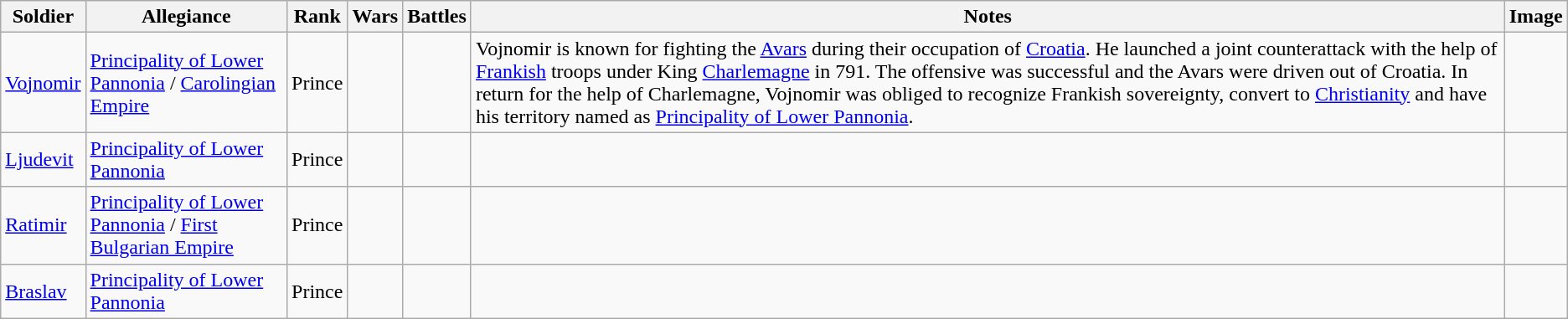<table class="wikitable sortable">
<tr>
<th>Soldier</th>
<th>Allegiance</th>
<th>Rank</th>
<th>Wars</th>
<th>Battles</th>
<th>Notes</th>
<th class="unsortable">Image</th>
</tr>
<tr>
<td><a href='#'>Vojnomir</a></td>
<td><a href='#'>Principality of Lower Pannonia</a> / <a href='#'>Carolingian Empire</a></td>
<td>Prince</td>
<td></td>
<td></td>
<td>Vojnomir is known for fighting the <a href='#'>Avars</a> during their occupation of <a href='#'>Croatia</a>. He launched a joint counterattack with the help of <a href='#'>Frankish</a> troops under King <a href='#'>Charlemagne</a> in 791. The offensive was successful and the Avars were driven out of Croatia. In return for the help of Charlemagne, Vojnomir was obliged to recognize Frankish sovereignty, convert to <a href='#'>Christianity</a> and have his territory named as <a href='#'>Principality of Lower Pannonia</a>.</td>
<td></td>
</tr>
<tr>
<td><a href='#'>Ljudevit</a></td>
<td><a href='#'>Principality of Lower Pannonia</a></td>
<td>Prince</td>
<td></td>
<td></td>
<td></td>
<td></td>
</tr>
<tr>
<td><a href='#'>Ratimir</a></td>
<td><a href='#'>Principality of Lower Pannonia</a> / <a href='#'>First Bulgarian Empire</a></td>
<td>Prince</td>
<td></td>
<td></td>
<td></td>
<td></td>
</tr>
<tr>
<td><a href='#'>Braslav</a></td>
<td><a href='#'>Principality of Lower Pannonia</a></td>
<td>Prince</td>
<td></td>
<td></td>
<td></td>
<td></td>
</tr>
</table>
